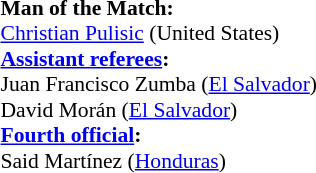<table width=50% style="font-size:90%">
<tr>
<td><br><strong>Man of the Match:</strong>
<br><a href='#'>Christian Pulisic</a> (United States)<br><strong><a href='#'>Assistant referees</a>:</strong>
<br>Juan Francisco Zumba (<a href='#'>El Salvador</a>)
<br>David Morán (<a href='#'>El Salvador</a>)
<br><strong><a href='#'>Fourth official</a>:</strong>
<br>Said Martínez (<a href='#'>Honduras</a>)</td>
</tr>
</table>
